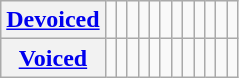<table class="wikitable">
<tr>
<th><a href='#'>Devoiced</a></th>
<td></td>
<td></td>
<td></td>
<td></td>
<td></td>
<td></td>
<td></td>
<td></td>
<td></td>
<td></td>
<td></td>
<td></td>
</tr>
<tr>
<th><a href='#'>Voiced</a></th>
<td></td>
<td></td>
<td></td>
<td></td>
<td></td>
<td></td>
<td></td>
<td></td>
<td></td>
<td></td>
<td></td>
<td></td>
</tr>
</table>
